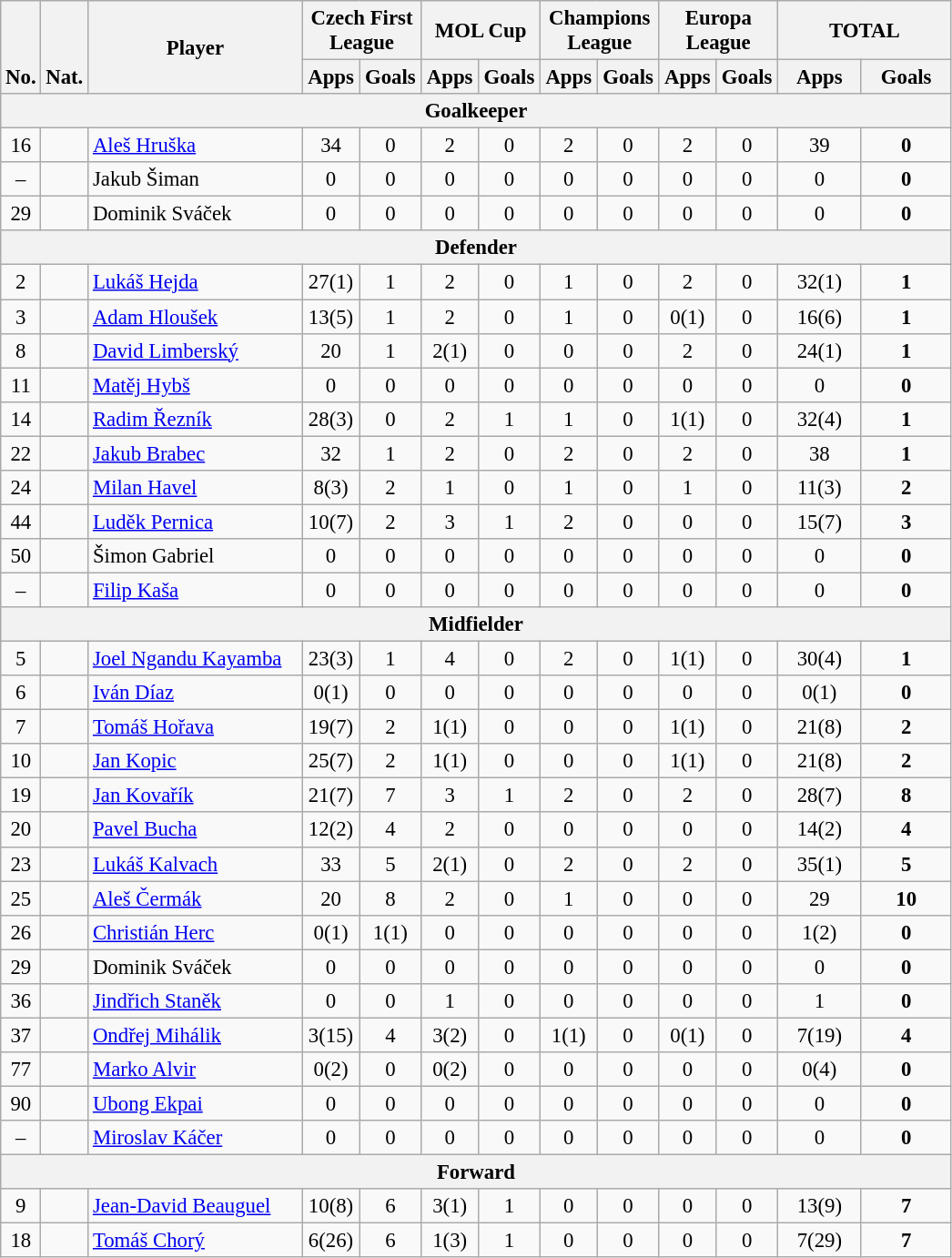<table class="wikitable" style="font-size: 95%; text-align: center;">
<tr>
<th rowspan="2" valign="bottom">No.</th>
<th rowspan="2" valign="bottom">Nat.</th>
<th rowspan="2" width="150">Player</th>
<th colspan="2" width="80">Czech First League</th>
<th colspan="2" width="80">MOL Cup</th>
<th colspan="2" width="80">Champions League</th>
<th colspan="2" width="80">Europa League</th>
<th colspan="2" width="120">TOTAL</th>
</tr>
<tr>
<th>Apps</th>
<th>Goals</th>
<th>Apps</th>
<th>Goals</th>
<th>Apps</th>
<th>Goals</th>
<th>Apps</th>
<th>Goals</th>
<th>Apps</th>
<th>Goals</th>
</tr>
<tr>
<th colspan="14" width="120">Goalkeeper</th>
</tr>
<tr>
<td>16</td>
<td></td>
<td align=left><a href='#'>Aleš Hruška</a></td>
<td>34</td>
<td>0</td>
<td>2</td>
<td>0</td>
<td>2</td>
<td>0</td>
<td>2</td>
<td>0</td>
<td>39</td>
<td><strong>0</strong></td>
</tr>
<tr>
<td>–</td>
<td></td>
<td align=left>Jakub Šiman</td>
<td>0</td>
<td>0</td>
<td>0</td>
<td>0</td>
<td>0</td>
<td>0</td>
<td>0</td>
<td>0</td>
<td>0</td>
<td><strong>0</strong></td>
</tr>
<tr>
<td>29</td>
<td></td>
<td align=left>Dominik Sváček</td>
<td>0</td>
<td>0</td>
<td>0</td>
<td>0</td>
<td>0</td>
<td>0</td>
<td>0</td>
<td>0</td>
<td>0</td>
<td><strong>0</strong></td>
</tr>
<tr>
<th colspan="14" width="120">Defender</th>
</tr>
<tr>
<td>2</td>
<td></td>
<td align=left><a href='#'>Lukáš Hejda</a></td>
<td>27(1)</td>
<td>1</td>
<td>2</td>
<td>0</td>
<td>1</td>
<td>0</td>
<td>2</td>
<td>0</td>
<td>32(1)</td>
<td><strong>1</strong></td>
</tr>
<tr>
<td>3</td>
<td></td>
<td align=left><a href='#'>Adam Hloušek</a></td>
<td>13(5)</td>
<td>1</td>
<td>2</td>
<td>0</td>
<td>1</td>
<td>0</td>
<td>0(1)</td>
<td>0</td>
<td>16(6)</td>
<td><strong>1</strong></td>
</tr>
<tr>
<td>8</td>
<td></td>
<td align=left><a href='#'>David Limberský</a></td>
<td>20</td>
<td>1</td>
<td>2(1)</td>
<td>0</td>
<td>0</td>
<td>0</td>
<td>2</td>
<td>0</td>
<td>24(1)</td>
<td><strong>1</strong></td>
</tr>
<tr>
<td>11</td>
<td></td>
<td align=left><a href='#'>Matěj Hybš</a></td>
<td>0</td>
<td>0</td>
<td>0</td>
<td>0</td>
<td>0</td>
<td>0</td>
<td>0</td>
<td>0</td>
<td>0</td>
<td><strong>0</strong></td>
</tr>
<tr>
<td>14</td>
<td></td>
<td align=left><a href='#'>Radim Řezník</a></td>
<td>28(3)</td>
<td>0</td>
<td>2</td>
<td>1</td>
<td>1</td>
<td>0</td>
<td>1(1)</td>
<td>0</td>
<td>32(4)</td>
<td><strong>1</strong></td>
</tr>
<tr>
<td>22</td>
<td></td>
<td align=left><a href='#'>Jakub Brabec</a></td>
<td>32</td>
<td>1</td>
<td>2</td>
<td>0</td>
<td>2</td>
<td>0</td>
<td>2</td>
<td>0</td>
<td>38</td>
<td><strong>1</strong></td>
</tr>
<tr>
<td>24</td>
<td></td>
<td align=left><a href='#'>Milan Havel</a></td>
<td>8(3)</td>
<td>2</td>
<td>1</td>
<td>0</td>
<td>1</td>
<td>0</td>
<td>1</td>
<td>0</td>
<td>11(3)</td>
<td><strong>2</strong></td>
</tr>
<tr>
<td>44</td>
<td></td>
<td align=left><a href='#'>Luděk Pernica</a></td>
<td>10(7)</td>
<td>2</td>
<td>3</td>
<td>1</td>
<td>2</td>
<td>0</td>
<td>0</td>
<td>0</td>
<td>15(7)</td>
<td><strong>3</strong></td>
</tr>
<tr>
<td>50</td>
<td></td>
<td align=left>Šimon Gabriel</td>
<td>0</td>
<td>0</td>
<td>0</td>
<td>0</td>
<td>0</td>
<td>0</td>
<td>0</td>
<td>0</td>
<td>0</td>
<td><strong>0</strong></td>
</tr>
<tr>
<td>–</td>
<td></td>
<td align=left><a href='#'>Filip Kaša</a></td>
<td>0</td>
<td>0</td>
<td>0</td>
<td>0</td>
<td>0</td>
<td>0</td>
<td>0</td>
<td>0</td>
<td>0</td>
<td><strong>0</strong></td>
</tr>
<tr>
<th colspan="14" width="120">Midfielder</th>
</tr>
<tr>
<td>5</td>
<td></td>
<td align=left><a href='#'>Joel Ngandu Kayamba</a></td>
<td>23(3)</td>
<td>1</td>
<td>4</td>
<td>0</td>
<td>2</td>
<td>0</td>
<td>1(1)</td>
<td>0</td>
<td>30(4)</td>
<td><strong>1</strong></td>
</tr>
<tr>
<td>6</td>
<td></td>
<td align=left><a href='#'>Iván Díaz</a></td>
<td>0(1)</td>
<td>0</td>
<td>0</td>
<td>0</td>
<td>0</td>
<td>0</td>
<td>0</td>
<td>0</td>
<td>0(1)</td>
<td><strong>0</strong></td>
</tr>
<tr>
<td>7</td>
<td></td>
<td align=left><a href='#'>Tomáš Hořava</a></td>
<td>19(7)</td>
<td>2</td>
<td>1(1)</td>
<td>0</td>
<td>0</td>
<td>0</td>
<td>1(1)</td>
<td>0</td>
<td>21(8)</td>
<td><strong>2</strong></td>
</tr>
<tr>
<td>10</td>
<td></td>
<td align=left><a href='#'>Jan Kopic</a></td>
<td>25(7)</td>
<td>2</td>
<td>1(1)</td>
<td>0</td>
<td>0</td>
<td>0</td>
<td>1(1)</td>
<td>0</td>
<td>21(8)</td>
<td><strong>2</strong></td>
</tr>
<tr>
<td>19</td>
<td></td>
<td align=left><a href='#'>Jan Kovařík</a></td>
<td>21(7)</td>
<td>7</td>
<td>3</td>
<td>1</td>
<td>2</td>
<td>0</td>
<td>2</td>
<td>0</td>
<td>28(7)</td>
<td><strong>8</strong></td>
</tr>
<tr>
<td>20</td>
<td></td>
<td align=left><a href='#'>Pavel Bucha</a></td>
<td>12(2)</td>
<td>4</td>
<td>2</td>
<td>0</td>
<td>0</td>
<td>0</td>
<td>0</td>
<td>0</td>
<td>14(2)</td>
<td><strong>4</strong></td>
</tr>
<tr>
<td>23</td>
<td></td>
<td align=left><a href='#'>Lukáš Kalvach</a></td>
<td>33</td>
<td>5</td>
<td>2(1)</td>
<td>0</td>
<td>2</td>
<td>0</td>
<td>2</td>
<td>0</td>
<td>35(1)</td>
<td><strong>5</strong></td>
</tr>
<tr>
<td>25</td>
<td></td>
<td align=left><a href='#'>Aleš Čermák</a></td>
<td>20</td>
<td>8</td>
<td>2</td>
<td>0</td>
<td>1</td>
<td>0</td>
<td>0</td>
<td>0</td>
<td>29</td>
<td><strong>10</strong></td>
</tr>
<tr>
<td>26</td>
<td></td>
<td align=left><a href='#'>Christián Herc</a></td>
<td>0(1)</td>
<td>1(1)</td>
<td>0</td>
<td>0</td>
<td>0</td>
<td>0</td>
<td>0</td>
<td>0</td>
<td>1(2)</td>
<td><strong>0</strong></td>
</tr>
<tr>
<td>29</td>
<td></td>
<td align=left>Dominik Sváček</td>
<td>0</td>
<td>0</td>
<td>0</td>
<td>0</td>
<td>0</td>
<td>0</td>
<td>0</td>
<td>0</td>
<td>0</td>
<td><strong>0</strong></td>
</tr>
<tr>
<td>36</td>
<td></td>
<td align=left><a href='#'>Jindřich Staněk</a></td>
<td>0</td>
<td>0</td>
<td>1</td>
<td>0</td>
<td>0</td>
<td>0</td>
<td>0</td>
<td>0</td>
<td>1</td>
<td><strong>0</strong></td>
</tr>
<tr>
<td>37</td>
<td></td>
<td align=left><a href='#'>Ondřej Mihálik</a></td>
<td>3(15)</td>
<td>4</td>
<td>3(2)</td>
<td>0</td>
<td>1(1)</td>
<td>0</td>
<td>0(1)</td>
<td>0</td>
<td>7(19)</td>
<td><strong>4</strong></td>
</tr>
<tr>
<td>77</td>
<td></td>
<td align=left><a href='#'>Marko Alvir</a></td>
<td>0(2)</td>
<td>0</td>
<td>0(2)</td>
<td>0</td>
<td>0</td>
<td>0</td>
<td>0</td>
<td>0</td>
<td>0(4)</td>
<td><strong>0</strong></td>
</tr>
<tr>
<td>90</td>
<td></td>
<td align=left><a href='#'>Ubong Ekpai</a></td>
<td>0</td>
<td>0</td>
<td>0</td>
<td>0</td>
<td>0</td>
<td>0</td>
<td>0</td>
<td>0</td>
<td>0</td>
<td><strong>0</strong></td>
</tr>
<tr>
<td>–</td>
<td></td>
<td align=left><a href='#'>Miroslav Káčer</a></td>
<td>0</td>
<td>0</td>
<td>0</td>
<td>0</td>
<td>0</td>
<td>0</td>
<td>0</td>
<td>0</td>
<td>0</td>
<td><strong>0</strong></td>
</tr>
<tr>
<th colspan="14" width="120">Forward</th>
</tr>
<tr>
<td>9</td>
<td></td>
<td align=left><a href='#'>Jean-David Beauguel</a></td>
<td>10(8)</td>
<td>6</td>
<td>3(1)</td>
<td>1</td>
<td>0</td>
<td>0</td>
<td>0</td>
<td>0</td>
<td>13(9)</td>
<td><strong>7</strong></td>
</tr>
<tr>
<td>18</td>
<td></td>
<td align=left><a href='#'>Tomáš Chorý</a></td>
<td>6(26)</td>
<td>6</td>
<td>1(3)</td>
<td>1</td>
<td>0</td>
<td>0</td>
<td>0</td>
<td>0</td>
<td>7(29)</td>
<td><strong>7</strong></td>
</tr>
</table>
